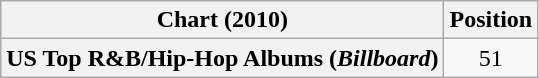<table class="wikitable sortable plainrowheaders" style="text-align:center">
<tr>
<th scope="col">Chart (2010)</th>
<th scope="col">Position</th>
</tr>
<tr>
<th scope="row">US Top R&B/Hip-Hop Albums (<em>Billboard</em>)</th>
<td>51</td>
</tr>
</table>
